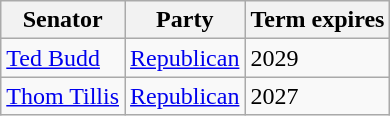<table class="wikitable">
<tr>
<th>Senator</th>
<th>Party</th>
<th>Term expires</th>
</tr>
<tr>
<td><a href='#'>Ted Budd</a></td>
<td><a href='#'>Republican</a></td>
<td>2029</td>
</tr>
<tr>
<td><a href='#'>Thom Tillis</a></td>
<td><a href='#'>Republican</a></td>
<td>2027</td>
</tr>
</table>
